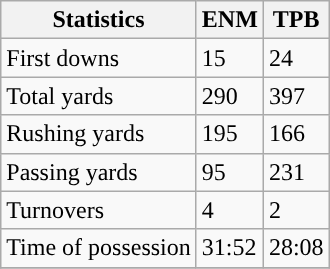<table class="wikitable" style="float: left;">
<tr>
<th>Statistics</th>
<th>ENM</th>
<th>TPB</th>
</tr>
<tr>
<td>First downs</td>
<td>15</td>
<td>24</td>
</tr>
<tr>
<td>Total yards</td>
<td>290</td>
<td>397</td>
</tr>
<tr>
<td>Rushing yards</td>
<td>195</td>
<td>166</td>
</tr>
<tr>
<td>Passing yards</td>
<td>95</td>
<td>231</td>
</tr>
<tr>
<td>Turnovers</td>
<td>4</td>
<td>2</td>
</tr>
<tr>
<td>Time of possession</td>
<td>31:52</td>
<td>28:08</td>
</tr>
<tr>
</tr>
</table>
